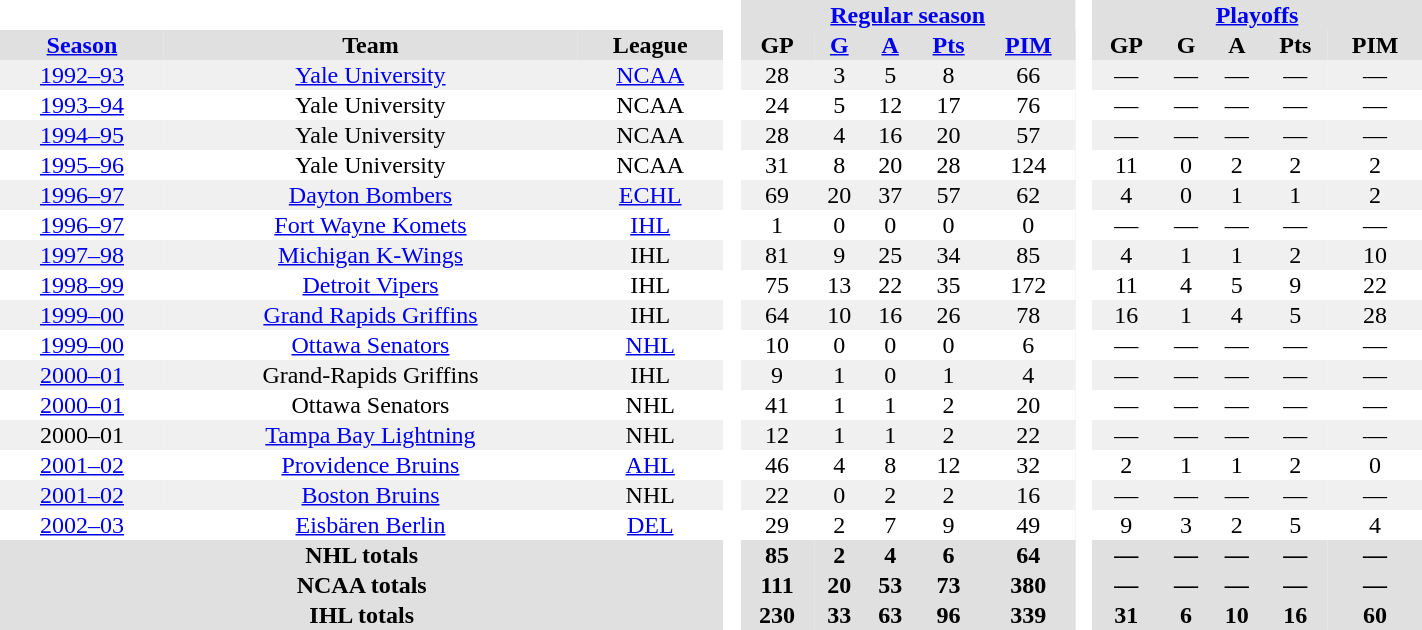<table BORDER="0" CELLPADDING="1" CELLSPACING="0" width="75%" style="text-align:center">
<tr bgcolor="#e0e0e0">
<th colspan="3" bgcolor="#ffffff"> </th>
<th rowspan="99" bgcolor="#ffffff"> </th>
<th colspan="5"><a href='#'>Regular season</a></th>
<th rowspan="99" bgcolor="#ffffff"> </th>
<th colspan="5"><a href='#'>Playoffs</a></th>
</tr>
<tr bgcolor="#e0e0e0">
<th ALIGN="center"><a href='#'>Season</a></th>
<th ALIGN="center">Team</th>
<th ALIGN="center">League</th>
<th ALIGN="center">GP</th>
<th ALIGN="center"><a href='#'>G</a></th>
<th ALIGN="center"><a href='#'>A</a></th>
<th ALIGN="center"><a href='#'>Pts</a></th>
<th ALIGN="center"><a href='#'>PIM</a></th>
<th ALIGN="center">GP</th>
<th ALIGN="center">G</th>
<th ALIGN="center">A</th>
<th ALIGN="center">Pts</th>
<th ALIGN="center">PIM</th>
</tr>
<tr ALIGN="center" bgcolor="#f0f0f0">
<td ALIGN="center"><a href='#'>1992–93</a></td>
<td ALIGN="center"><a href='#'>Yale University</a></td>
<td ALIGN="center"><a href='#'>NCAA</a></td>
<td ALIGN="center">28</td>
<td ALIGN="center">3</td>
<td ALIGN="center">5</td>
<td ALIGN="center">8</td>
<td ALIGN="center">66</td>
<td ALIGN="center">—</td>
<td ALIGN="center">—</td>
<td ALIGN="center">—</td>
<td ALIGN="center">—</td>
<td ALIGN="center">—</td>
</tr>
<tr ALIGN="center">
<td ALIGN="center"><a href='#'>1993–94</a></td>
<td ALIGN="center">Yale University</td>
<td ALIGN="center">NCAA</td>
<td ALIGN="center">24</td>
<td ALIGN="center">5</td>
<td ALIGN="center">12</td>
<td ALIGN="center">17</td>
<td ALIGN="center">76</td>
<td ALIGN="center">—</td>
<td ALIGN="center">—</td>
<td ALIGN="center">—</td>
<td ALIGN="center">—</td>
<td ALIGN="center">—</td>
</tr>
<tr ALIGN="center" bgcolor="#f0f0f0">
<td ALIGN="center"><a href='#'>1994–95</a></td>
<td ALIGN="center">Yale University</td>
<td ALIGN="center">NCAA</td>
<td ALIGN="center">28</td>
<td ALIGN="center">4</td>
<td ALIGN="center">16</td>
<td ALIGN="center">20</td>
<td ALIGN="center">57</td>
<td ALIGN="center">—</td>
<td ALIGN="center">—</td>
<td ALIGN="center">—</td>
<td ALIGN="center">—</td>
<td ALIGN="center">—</td>
</tr>
<tr ALIGN="center">
<td ALIGN="center"><a href='#'>1995–96</a></td>
<td ALIGN="center">Yale University</td>
<td ALIGN="center">NCAA</td>
<td ALIGN="center">31</td>
<td ALIGN="center">8</td>
<td ALIGN="center">20</td>
<td ALIGN="center">28</td>
<td ALIGN="center">124</td>
<td ALIGN="center">11</td>
<td ALIGN="center">0</td>
<td ALIGN="center">2</td>
<td ALIGN="center">2</td>
<td ALIGN="center">2</td>
</tr>
<tr ALIGN="center" bgcolor="#f0f0f0">
<td ALIGN="center"><a href='#'>1996–97</a></td>
<td ALIGN="center"><a href='#'>Dayton Bombers</a></td>
<td ALIGN="center"><a href='#'>ECHL</a></td>
<td ALIGN="center">69</td>
<td ALIGN="center">20</td>
<td ALIGN="center">37</td>
<td ALIGN="center">57</td>
<td ALIGN="center">62</td>
<td ALIGN="center">4</td>
<td ALIGN="center">0</td>
<td ALIGN="center">1</td>
<td ALIGN="center">1</td>
<td ALIGN="center">2</td>
</tr>
<tr ALIGN="center">
<td ALIGN="center"><a href='#'>1996–97</a></td>
<td ALIGN="center"><a href='#'>Fort Wayne Komets</a></td>
<td ALIGN="center"><a href='#'>IHL</a></td>
<td ALIGN="center">1</td>
<td ALIGN="center">0</td>
<td ALIGN="center">0</td>
<td ALIGN="center">0</td>
<td ALIGN="center">0</td>
<td ALIGN="center">—</td>
<td ALIGN="center">—</td>
<td ALIGN="center">—</td>
<td ALIGN="center">—</td>
<td ALIGN="center">—</td>
</tr>
<tr ALIGN="center" bgcolor="#f0f0f0">
<td ALIGN="center"><a href='#'>1997–98</a></td>
<td ALIGN="center"><a href='#'>Michigan K-Wings</a></td>
<td ALIGN="center">IHL</td>
<td ALIGN="center">81</td>
<td ALIGN="center">9</td>
<td ALIGN="center">25</td>
<td ALIGN="center">34</td>
<td ALIGN="center">85</td>
<td ALIGN="center">4</td>
<td ALIGN="center">1</td>
<td ALIGN="center">1</td>
<td ALIGN="center">2</td>
<td ALIGN="center">10</td>
</tr>
<tr ALIGN="center">
<td ALIGN="center"><a href='#'>1998–99</a></td>
<td ALIGN="center"><a href='#'>Detroit Vipers</a></td>
<td ALIGN="center">IHL</td>
<td ALIGN="center">75</td>
<td ALIGN="center">13</td>
<td ALIGN="center">22</td>
<td ALIGN="center">35</td>
<td ALIGN="center">172</td>
<td ALIGN="center">11</td>
<td ALIGN="center">4</td>
<td ALIGN="center">5</td>
<td ALIGN="center">9</td>
<td ALIGN="center">22</td>
</tr>
<tr ALIGN="center" bgcolor="#f0f0f0">
<td ALIGN="center"><a href='#'>1999–00</a></td>
<td ALIGN="center"><a href='#'>Grand Rapids Griffins</a></td>
<td ALIGN="center">IHL</td>
<td ALIGN="center">64</td>
<td ALIGN="center">10</td>
<td ALIGN="center">16</td>
<td ALIGN="center">26</td>
<td ALIGN="center">78</td>
<td ALIGN="center">16</td>
<td ALIGN="center">1</td>
<td ALIGN="center">4</td>
<td ALIGN="center">5</td>
<td ALIGN="center">28</td>
</tr>
<tr ALIGN="center">
<td ALIGN="center"><a href='#'>1999–00</a></td>
<td ALIGN="center"><a href='#'>Ottawa Senators</a></td>
<td ALIGN="center"><a href='#'>NHL</a></td>
<td ALIGN="center">10</td>
<td ALIGN="center">0</td>
<td ALIGN="center">0</td>
<td ALIGN="center">0</td>
<td ALIGN="center">6</td>
<td ALIGN="center">—</td>
<td ALIGN="center">—</td>
<td ALIGN="center">—</td>
<td ALIGN="center">—</td>
<td ALIGN="center">—</td>
</tr>
<tr ALIGN="center" bgcolor="#f0f0f0">
<td ALIGN="center"><a href='#'>2000–01</a></td>
<td ALIGN="center">Grand-Rapids Griffins</td>
<td ALIGN="center">IHL</td>
<td ALIGN="center">9</td>
<td ALIGN="center">1</td>
<td ALIGN="center">0</td>
<td ALIGN="center">1</td>
<td ALIGN="center">4</td>
<td ALIGN="center">—</td>
<td ALIGN="center">—</td>
<td ALIGN="center">—</td>
<td ALIGN="center">—</td>
<td ALIGN="center">—</td>
</tr>
<tr ALIGN="center">
<td ALIGN="center"><a href='#'>2000–01</a></td>
<td ALIGN="center">Ottawa Senators</td>
<td ALIGN="center">NHL</td>
<td ALIGN="center">41</td>
<td ALIGN="center">1</td>
<td ALIGN="center">1</td>
<td ALIGN="center">2</td>
<td ALIGN="center">20</td>
<td ALIGN="center">—</td>
<td ALIGN="center">—</td>
<td ALIGN="center">—</td>
<td ALIGN="center">—</td>
<td ALIGN="center">—</td>
</tr>
<tr ALIGN="center" bgcolor="#f0f0f0">
<td ALIGN="center">2000–01</td>
<td ALIGN="center"><a href='#'>Tampa Bay Lightning</a></td>
<td ALIGN="center">NHL</td>
<td ALIGN="center">12</td>
<td ALIGN="center">1</td>
<td ALIGN="center">1</td>
<td ALIGN="center">2</td>
<td ALIGN="center">22</td>
<td ALIGN="center">—</td>
<td ALIGN="center">—</td>
<td ALIGN="center">—</td>
<td ALIGN="center">—</td>
<td ALIGN="center">—</td>
</tr>
<tr ALIGN="center">
<td ALIGN="center"><a href='#'>2001–02</a></td>
<td ALIGN="center"><a href='#'>Providence Bruins</a></td>
<td ALIGN="center"><a href='#'>AHL</a></td>
<td ALIGN="center">46</td>
<td ALIGN="center">4</td>
<td ALIGN="center">8</td>
<td ALIGN="center">12</td>
<td ALIGN="center">32</td>
<td ALIGN="center">2</td>
<td ALIGN="center">1</td>
<td ALIGN="center">1</td>
<td ALIGN="center">2</td>
<td ALIGN="center">0</td>
</tr>
<tr ALIGN="center" bgcolor="#f0f0f0">
<td ALIGN="center"><a href='#'>2001–02</a></td>
<td ALIGN="center"><a href='#'>Boston Bruins</a></td>
<td ALIGN="center">NHL</td>
<td ALIGN="center">22</td>
<td ALIGN="center">0</td>
<td ALIGN="center">2</td>
<td ALIGN="center">2</td>
<td ALIGN="center">16</td>
<td ALIGN="center">—</td>
<td ALIGN="center">—</td>
<td ALIGN="center">—</td>
<td ALIGN="center">—</td>
<td ALIGN="center">—</td>
</tr>
<tr ALIGN="center">
<td ALIGN="center"><a href='#'>2002–03</a></td>
<td ALIGN="center"><a href='#'>Eisbären Berlin</a></td>
<td ALIGN="center"><a href='#'>DEL</a></td>
<td ALIGN="center">29</td>
<td ALIGN="center">2</td>
<td ALIGN="center">7</td>
<td ALIGN="center">9</td>
<td ALIGN="center">49</td>
<td ALIGN="center">9</td>
<td ALIGN="center">3</td>
<td ALIGN="center">2</td>
<td ALIGN="center">5</td>
<td ALIGN="center">4</td>
</tr>
<tr ALIGN="center" bgcolor="#e0e0e0">
<th colspan="3">NHL totals</th>
<th ALIGN="center">85</th>
<th ALIGN="center">2</th>
<th ALIGN="center">4</th>
<th ALIGN="center">6</th>
<th ALIGN="center">64</th>
<th ALIGN="center">—</th>
<th ALIGN="center">—</th>
<th ALIGN="center">—</th>
<th ALIGN="center">—</th>
<th ALIGN="center">—</th>
</tr>
<tr ALIGN="center" bgcolor="#e0e0e0">
<th colspan="3">NCAA totals</th>
<th ALIGN="center">111</th>
<th ALIGN="center">20</th>
<th ALIGN="center">53</th>
<th ALIGN="center">73</th>
<th ALIGN="center">380</th>
<th ALIGN="center">—</th>
<th ALIGN="center">—</th>
<th ALIGN="center">—</th>
<th ALIGN="center">—</th>
<th ALIGN="center">—</th>
</tr>
<tr ALIGN="center" bgcolor="#e0e0e0">
<th colspan="3">IHL totals</th>
<th ALIGN="center">230</th>
<th ALIGN="center">33</th>
<th ALIGN="center">63</th>
<th ALIGN="center">96</th>
<th ALIGN="center">339</th>
<th ALIGN="center">31</th>
<th ALIGN="center">6</th>
<th ALIGN="center">10</th>
<th ALIGN="center">16</th>
<th ALIGN="center">60</th>
</tr>
</table>
